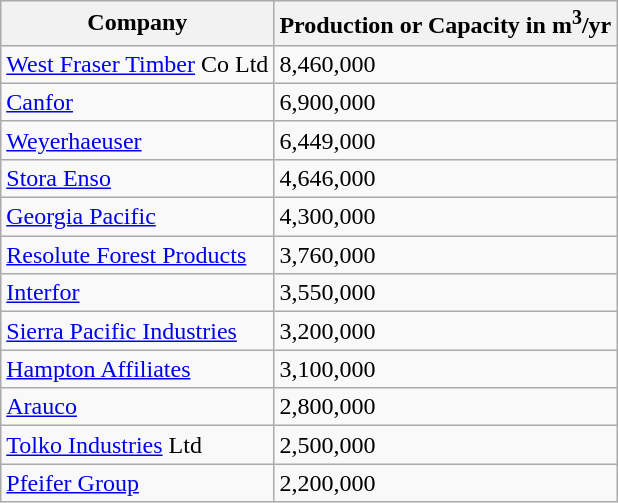<table class="wikitable sortable">
<tr>
<th>Company</th>
<th>Production or Capacity in m<sup>3</sup>/yr</th>
</tr>
<tr>
<td><a href='#'>West Fraser Timber</a> Co Ltd</td>
<td>8,460,000</td>
</tr>
<tr>
<td><a href='#'>Canfor</a></td>
<td>6,900,000</td>
</tr>
<tr>
<td><a href='#'>Weyerhaeuser</a></td>
<td>6,449,000</td>
</tr>
<tr>
<td><a href='#'>Stora Enso</a></td>
<td>4,646,000</td>
</tr>
<tr>
<td><a href='#'>Georgia Pacific</a></td>
<td>4,300,000</td>
</tr>
<tr>
<td><a href='#'>Resolute Forest Products</a></td>
<td>3,760,000</td>
</tr>
<tr>
<td><a href='#'>Interfor</a></td>
<td>3,550,000</td>
</tr>
<tr>
<td><a href='#'>Sierra Pacific Industries</a></td>
<td>3,200,000</td>
</tr>
<tr>
<td><a href='#'>Hampton Affiliates</a></td>
<td>3,100,000</td>
</tr>
<tr>
<td><a href='#'>Arauco</a></td>
<td>2,800,000</td>
</tr>
<tr>
<td><a href='#'>Tolko Industries</a> Ltd</td>
<td>2,500,000</td>
</tr>
<tr>
<td><a href='#'>Pfeifer Group</a></td>
<td>2,200,000</td>
</tr>
</table>
